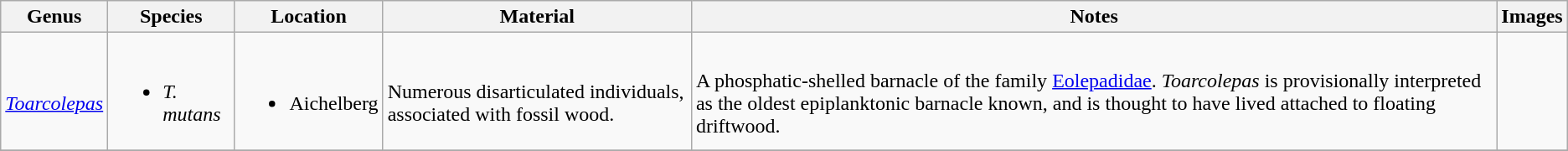<table class = "wikitable">
<tr>
<th>Genus</th>
<th>Species</th>
<th>Location</th>
<th>Material</th>
<th>Notes</th>
<th>Images</th>
</tr>
<tr>
<td><br><em><a href='#'>Toarcolepas</a></em></td>
<td><br><ul><li><em>T. mutans</em></li></ul></td>
<td><br><ul><li>Aichelberg</li></ul></td>
<td><br>Numerous disarticulated individuals, associated with fossil wood.</td>
<td><br>A phosphatic-shelled barnacle of the family <a href='#'>Eolepadidae</a>. <em>Toarcolepas</em> is provisionally interpreted as the oldest epiplanktonic barnacle known, and is thought to have lived attached to floating driftwood.</td>
<td><br></td>
</tr>
<tr>
</tr>
</table>
